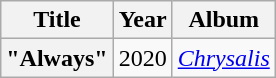<table class="wikitable plainrowheaders" style="text-align:center;">
<tr>
<th>Title</th>
<th>Year</th>
<th>Album</th>
</tr>
<tr>
<th scope="row">"Always"<br></th>
<td>2020</td>
<td><em><a href='#'>Chrysalis</a></em></td>
</tr>
</table>
